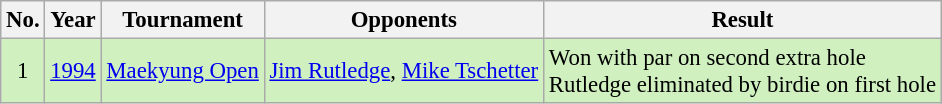<table class="wikitable" style="font-size:95%;">
<tr>
<th>No.</th>
<th>Year</th>
<th>Tournament</th>
<th>Opponents</th>
<th>Result</th>
</tr>
<tr style="background:#D0F0C0;">
<td align=center>1</td>
<td><a href='#'>1994</a></td>
<td><a href='#'>Maekyung Open</a></td>
<td> <a href='#'>Jim Rutledge</a>,  <a href='#'>Mike Tschetter</a></td>
<td>Won with par on second extra hole<br>Rutledge eliminated by birdie on first hole</td>
</tr>
</table>
